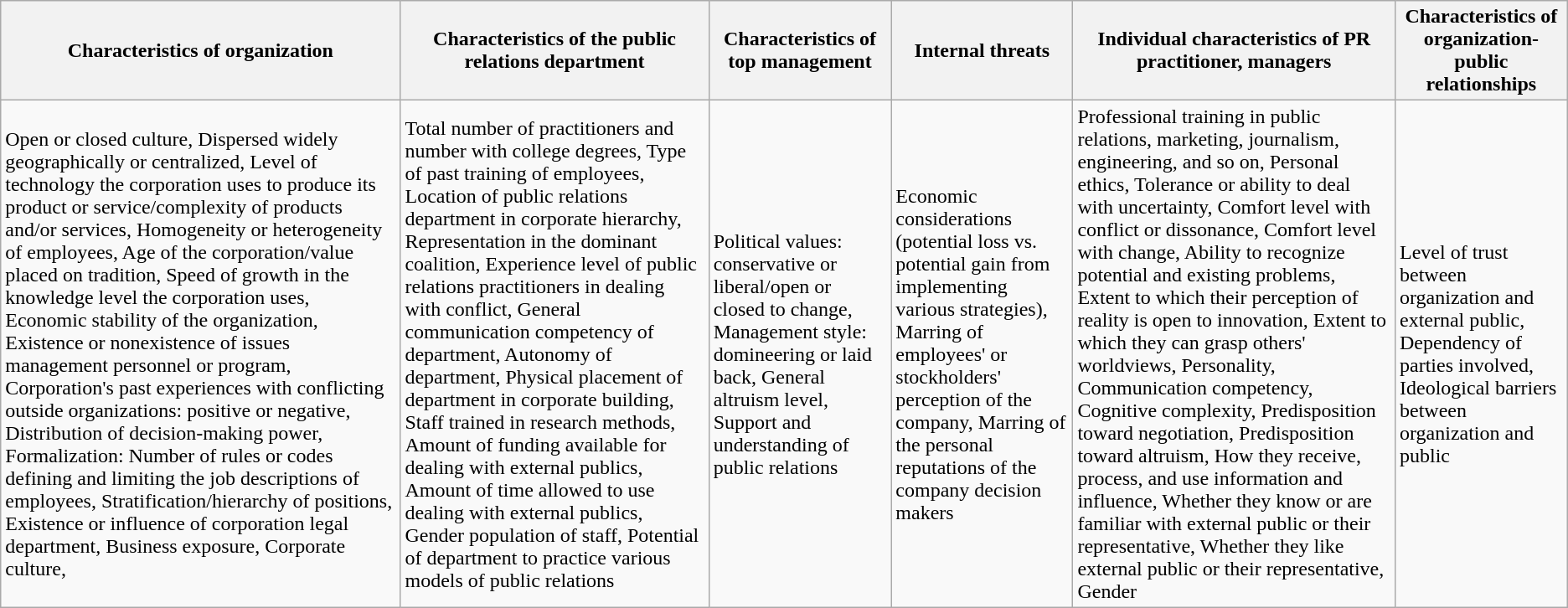<table class="wikitable">
<tr>
<th>Characteristics of organization</th>
<th>Characteristics of the public relations department</th>
<th>Characteristics of top management</th>
<th>Internal threats</th>
<th>Individual characteristics of PR practitioner, managers</th>
<th>Characteristics of organization-public relationships</th>
</tr>
<tr>
<td>Open or closed culture, Dispersed widely geographically or centralized, Level of technology the corporation uses to produce its product or service/complexity of products and/or services, Homogeneity or heterogeneity of employees, Age of the corporation/value placed on tradition, Speed of growth in the knowledge level the corporation uses, Economic stability of the organization, Existence or nonexistence of issues management personnel or program, Corporation's past experiences with conflicting outside organizations: positive or negative, Distribution of decision-making power, Formalization: Number of rules or codes defining and limiting the job descriptions of employees, Stratification/hierarchy of positions, Existence or influence of corporation legal department, Business exposure, Corporate culture,</td>
<td>Total number of practitioners and number with college degrees, Type of past training of employees, Location of public relations department in corporate hierarchy, Representation in the dominant coalition, Experience level of public relations practitioners in dealing with conflict, General communication competency of department, Autonomy of department, Physical placement of department in corporate building, Staff trained in research methods, Amount of funding available for dealing with external publics, Amount of time allowed to use dealing with external publics, Gender population of staff, Potential of department to practice various models of public relations</td>
<td>Political values: conservative or liberal/open or closed to change, Management style: domineering or laid back, General altruism level, Support and understanding of public relations</td>
<td>Economic considerations (potential loss vs. potential gain from implementing various strategies), Marring of employees' or stockholders' perception of the company, Marring of the personal reputations of the company decision makers</td>
<td>Professional training in public relations, marketing, journalism, engineering, and so on, Personal ethics, Tolerance or ability to deal with uncertainty, Comfort level with conflict or dissonance, Comfort level with change, Ability to recognize potential and existing problems, Extent to which their perception of reality is open to innovation, Extent to which they can grasp others' worldviews, Personality, Communication competency, Cognitive complexity, Predisposition toward negotiation, Predisposition toward altruism, How they receive, process, and use information and influence, Whether they know or are familiar with external public or their representative, Whether they like external public or their representative, Gender</td>
<td>Level of trust between organization and external public, Dependency of parties involved, Ideological barriers between organization and public</td>
</tr>
</table>
